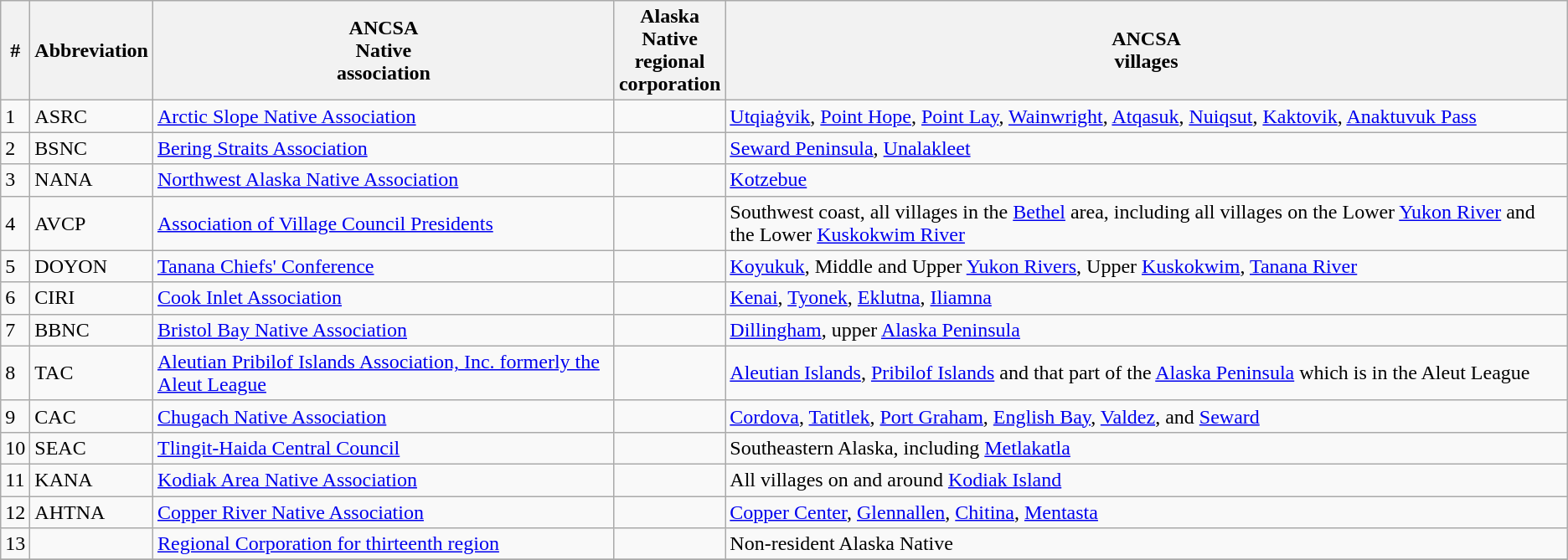<table class="wikitable sortable">
<tr>
<th>#<br></th>
<th>Abbreviation<br></th>
<th>ANCSA<br>Native<br>association<br></th>
<th>Alaska<br>Native<br>regional<br>corporation<br></th>
<th>ANCSA<br>villages<br></th>
</tr>
<tr>
<td>1</td>
<td>ASRC</td>
<td><a href='#'>Arctic Slope Native Association</a></td>
<td></td>
<td><a href='#'>Utqiaġvik</a>, <a href='#'>Point Hope</a>, <a href='#'>Point Lay</a>, <a href='#'>Wainwright</a>, <a href='#'>Atqasuk</a>, <a href='#'>Nuiqsut</a>, <a href='#'>Kaktovik</a>, <a href='#'>Anaktuvuk Pass</a></td>
</tr>
<tr>
<td>2</td>
<td>BSNC</td>
<td><a href='#'>Bering Straits Association</a></td>
<td></td>
<td><a href='#'>Seward Peninsula</a>, <a href='#'>Unalakleet</a></td>
</tr>
<tr>
<td>3</td>
<td>NANA</td>
<td><a href='#'>Northwest Alaska Native Association</a></td>
<td></td>
<td><a href='#'>Kotzebue</a></td>
</tr>
<tr>
<td>4</td>
<td>AVCP</td>
<td><a href='#'>Association of Village Council Presidents</a></td>
<td></td>
<td>Southwest coast, all villages in the <a href='#'>Bethel</a> area, including all villages on the Lower <a href='#'>Yukon River</a> and the Lower <a href='#'>Kuskokwim River</a></td>
</tr>
<tr>
<td>5</td>
<td>DOYON</td>
<td><a href='#'>Tanana Chiefs' Conference</a></td>
<td></td>
<td><a href='#'>Koyukuk</a>, Middle and Upper <a href='#'>Yukon Rivers</a>, Upper <a href='#'>Kuskokwim</a>, <a href='#'>Tanana River</a></td>
</tr>
<tr>
<td>6</td>
<td>CIRI</td>
<td><a href='#'>Cook Inlet Association</a></td>
<td></td>
<td><a href='#'>Kenai</a>, <a href='#'>Tyonek</a>, <a href='#'>Eklutna</a>, <a href='#'>Iliamna</a></td>
</tr>
<tr>
<td>7</td>
<td>BBNC</td>
<td><a href='#'>Bristol Bay Native Association</a></td>
<td></td>
<td><a href='#'>Dillingham</a>, upper <a href='#'>Alaska Peninsula</a></td>
</tr>
<tr>
<td>8</td>
<td>TAC</td>
<td><a href='#'>Aleutian Pribilof Islands Association, Inc. formerly the Aleut League</a></td>
<td></td>
<td><a href='#'>Aleutian Islands</a>, <a href='#'>Pribilof Islands</a> and that part of the <a href='#'>Alaska Peninsula</a> which is in the Aleut League</td>
</tr>
<tr>
<td>9</td>
<td>CAC</td>
<td><a href='#'>Chugach Native Association</a></td>
<td></td>
<td><a href='#'>Cordova</a>, <a href='#'>Tatitlek</a>, <a href='#'>Port Graham</a>, <a href='#'>English Bay</a>, <a href='#'>Valdez</a>, and <a href='#'>Seward</a></td>
</tr>
<tr>
<td>10</td>
<td>SEAC</td>
<td><a href='#'>Tlingit-Haida Central Council</a></td>
<td></td>
<td>Southeastern Alaska, including <a href='#'>Metlakatla</a></td>
</tr>
<tr>
<td>11</td>
<td>KANA</td>
<td><a href='#'>Kodiak Area Native Association</a></td>
<td></td>
<td>All villages on and around <a href='#'>Kodiak Island</a></td>
</tr>
<tr>
<td>12</td>
<td>AHTNA</td>
<td><a href='#'>Copper River Native Association</a></td>
<td></td>
<td><a href='#'>Copper Center</a>, <a href='#'>Glennallen</a>, <a href='#'>Chitina</a>, <a href='#'>Mentasta</a></td>
</tr>
<tr>
<td>13</td>
<td></td>
<td><a href='#'>Regional Corporation for thirteenth region</a></td>
<td></td>
<td>Non-resident Alaska Native</td>
</tr>
<tr>
</tr>
</table>
